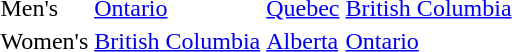<table>
<tr>
<td>Men's</td>
<td> <a href='#'>Ontario</a></td>
<td> <a href='#'>Quebec</a></td>
<td> <a href='#'>British Columbia</a></td>
</tr>
<tr>
<td>Women's</td>
<td> <a href='#'>British Columbia</a></td>
<td> <a href='#'>Alberta</a></td>
<td> <a href='#'>Ontario</a></td>
</tr>
</table>
